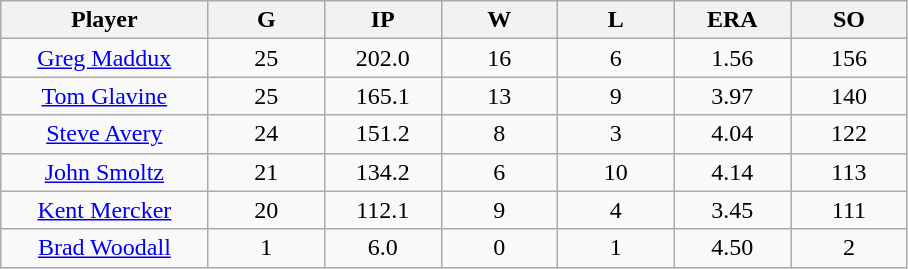<table class="wikitable sortable">
<tr>
<th bgcolor="#DDDDFF" width="16%">Player</th>
<th bgcolor="#DDDDFF" width="9%">G</th>
<th bgcolor="#DDDDFF" width="9%">IP</th>
<th bgcolor="#DDDDFF" width="9%">W</th>
<th bgcolor="#DDDDFF" width="9%">L</th>
<th bgcolor="#DDDDFF" width="9%">ERA</th>
<th bgcolor="#DDDDFF" width="9%">SO</th>
</tr>
<tr align=center>
<td><a href='#'>Greg Maddux</a></td>
<td>25</td>
<td>202.0</td>
<td>16</td>
<td>6</td>
<td>1.56</td>
<td>156</td>
</tr>
<tr align=center>
<td><a href='#'>Tom Glavine</a></td>
<td>25</td>
<td>165.1</td>
<td>13</td>
<td>9</td>
<td>3.97</td>
<td>140</td>
</tr>
<tr align=center>
<td><a href='#'>Steve Avery</a></td>
<td>24</td>
<td>151.2</td>
<td>8</td>
<td>3</td>
<td>4.04</td>
<td>122</td>
</tr>
<tr align=center>
<td><a href='#'>John Smoltz</a></td>
<td>21</td>
<td>134.2</td>
<td>6</td>
<td>10</td>
<td>4.14</td>
<td>113</td>
</tr>
<tr align=center>
<td><a href='#'>Kent Mercker</a></td>
<td>20</td>
<td>112.1</td>
<td>9</td>
<td>4</td>
<td>3.45</td>
<td>111</td>
</tr>
<tr align=center>
<td><a href='#'>Brad Woodall</a></td>
<td>1</td>
<td>6.0</td>
<td>0</td>
<td>1</td>
<td>4.50</td>
<td>2</td>
</tr>
</table>
